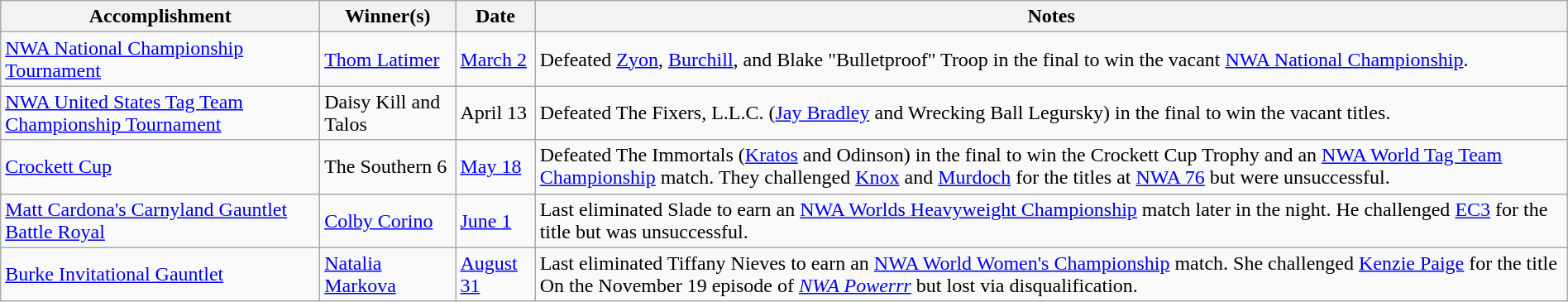<table class="wikitable" style="width:100%;">
<tr>
<th>Accomplishment</th>
<th>Winner(s)</th>
<th>Date</th>
<th>Notes</th>
</tr>
<tr>
<td><a href='#'>NWA National Championship Tournament</a></td>
<td><a href='#'>Thom Latimer</a></td>
<td><a href='#'>March 2</a><br></td>
<td>Defeated <a href='#'>Zyon</a>, <a href='#'>Burchill</a>, and Blake "Bulletproof" Troop in the final to win the vacant <a href='#'>NWA National Championship</a>.</td>
</tr>
<tr>
<td><a href='#'>NWA United States Tag Team Championship Tournament</a></td>
<td>Daisy Kill and Talos</td>
<td>April 13<br></td>
<td>Defeated The Fixers, L.L.C. (<a href='#'>Jay Bradley</a> and Wrecking Ball Legursky) in the final to win the vacant titles.</td>
</tr>
<tr>
<td><a href='#'>Crockett Cup</a></td>
<td>The Southern 6<br></td>
<td><a href='#'>May 18</a><br></td>
<td>Defeated The Immortals (<a href='#'>Kratos</a> and Odinson) in the final to win the Crockett Cup Trophy and an <a href='#'>NWA World Tag Team Championship</a> match. They challenged <a href='#'>Knox</a> and <a href='#'>Murdoch</a> for the titles at <a href='#'>NWA 76</a> but were unsuccessful.</td>
</tr>
<tr>
<td><a href='#'>Matt Cardona's Carnyland Gauntlet Battle Royal</a></td>
<td><a href='#'>Colby Corino</a></td>
<td><a href='#'>June 1</a><br></td>
<td>Last eliminated Slade to earn an <a href='#'>NWA Worlds Heavyweight Championship</a> match later in the night. He challenged <a href='#'>EC3</a> for the title but was unsuccessful.</td>
</tr>
<tr>
<td><a href='#'>Burke Invitational Gauntlet</a></td>
<td><a href='#'>Natalia Markova</a></td>
<td><a href='#'>August 31</a><br></td>
<td>Last eliminated Tiffany Nieves to earn an <a href='#'>NWA World Women's Championship</a> match. She challenged <a href='#'>Kenzie Paige</a> for the title On the November 19 episode of <em><a href='#'>NWA Powerrr</a></em> but lost via disqualification.</td>
</tr>
</table>
